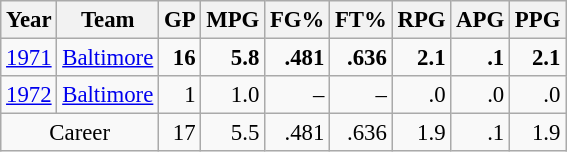<table class="wikitable sortable" style="font-size:95%; text-align:right;">
<tr>
<th>Year</th>
<th>Team</th>
<th>GP</th>
<th>MPG</th>
<th>FG%</th>
<th>FT%</th>
<th>RPG</th>
<th>APG</th>
<th>PPG</th>
</tr>
<tr>
<td style="text-align:left;"><a href='#'>1971</a></td>
<td style="text-align:left;"><a href='#'>Baltimore</a></td>
<td><strong>16</strong></td>
<td><strong>5.8</strong></td>
<td><strong>.481</strong></td>
<td><strong>.636</strong></td>
<td><strong>2.1</strong></td>
<td><strong>.1</strong></td>
<td><strong>2.1</strong></td>
</tr>
<tr>
<td style="text-align:left;"><a href='#'>1972</a></td>
<td style="text-align:left;"><a href='#'>Baltimore</a></td>
<td>1</td>
<td>1.0</td>
<td>–</td>
<td>–</td>
<td>.0</td>
<td>.0</td>
<td>.0</td>
</tr>
<tr class="sortbottom">
<td style="text-align:center;" colspan="2">Career</td>
<td>17</td>
<td>5.5</td>
<td>.481</td>
<td>.636</td>
<td>1.9</td>
<td>.1</td>
<td>1.9</td>
</tr>
</table>
